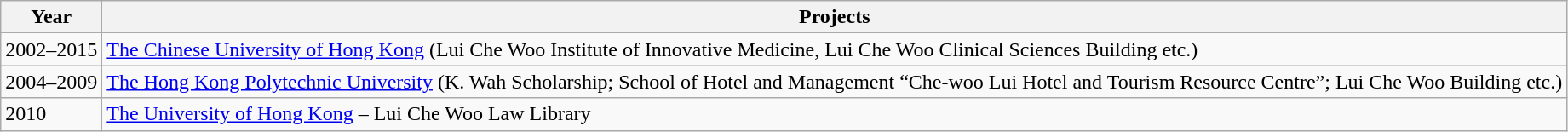<table class="wikitable">
<tr>
<th>Year</th>
<th>Projects</th>
</tr>
<tr>
<td>2002–2015</td>
<td><a href='#'>The Chinese University of Hong Kong</a> (Lui Che Woo Institute of Innovative Medicine, Lui Che Woo Clinical Sciences Building etc.)</td>
</tr>
<tr>
<td>2004–2009</td>
<td><a href='#'>The Hong Kong Polytechnic University</a> (K. Wah Scholarship; School of Hotel and Management “Che-woo Lui Hotel and Tourism Resource Centre”; Lui Che Woo Building etc.)</td>
</tr>
<tr>
<td>2010</td>
<td><a href='#'>The University of Hong Kong</a> – Lui Che Woo Law Library</td>
</tr>
</table>
